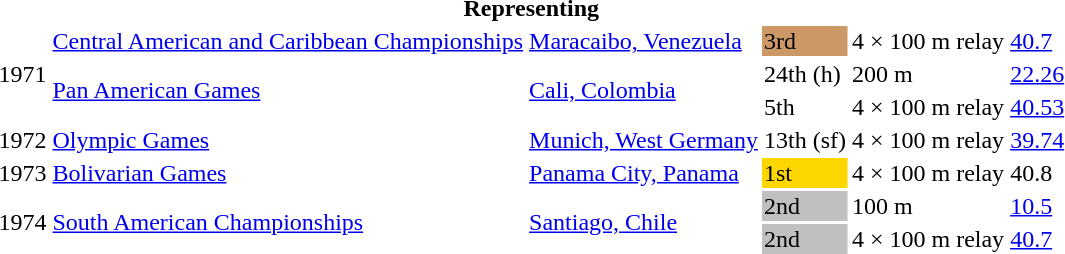<table>
<tr>
<th colspan="6">Representing </th>
</tr>
<tr>
<td rowspan=3>1971</td>
<td><a href='#'>Central American and Caribbean Championships</a></td>
<td><a href='#'>Maracaibo, Venezuela</a></td>
<td bgcolor=cc9966>3rd</td>
<td>4 × 100 m relay</td>
<td><a href='#'>40.7</a></td>
</tr>
<tr>
<td rowspan=2><a href='#'>Pan American Games</a></td>
<td rowspan=2><a href='#'>Cali, Colombia</a></td>
<td>24th (h)</td>
<td>200 m</td>
<td><a href='#'>22.26</a></td>
</tr>
<tr>
<td>5th</td>
<td>4 × 100 m relay</td>
<td><a href='#'>40.53</a></td>
</tr>
<tr>
<td>1972</td>
<td><a href='#'>Olympic Games</a></td>
<td><a href='#'>Munich, West Germany</a></td>
<td>13th (sf)</td>
<td>4 × 100 m relay</td>
<td><a href='#'>39.74</a></td>
</tr>
<tr>
<td>1973</td>
<td><a href='#'>Bolivarian Games</a></td>
<td><a href='#'>Panama City, Panama</a></td>
<td bgcolor=gold>1st</td>
<td>4 × 100 m relay</td>
<td>40.8</td>
</tr>
<tr>
<td rowspan=2>1974</td>
<td rowspan=2><a href='#'>South American Championships</a></td>
<td rowspan=2><a href='#'>Santiago, Chile</a></td>
<td bgcolor=silver>2nd</td>
<td>100 m</td>
<td><a href='#'>10.5</a></td>
</tr>
<tr>
<td bgcolor=silver>2nd</td>
<td>4 × 100 m relay</td>
<td><a href='#'>40.7</a></td>
</tr>
</table>
